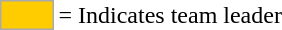<table>
<tr>
<td style="background:#fc0; border:1px solid #aaa; width:2em;"></td>
<td>= Indicates team leader</td>
</tr>
</table>
